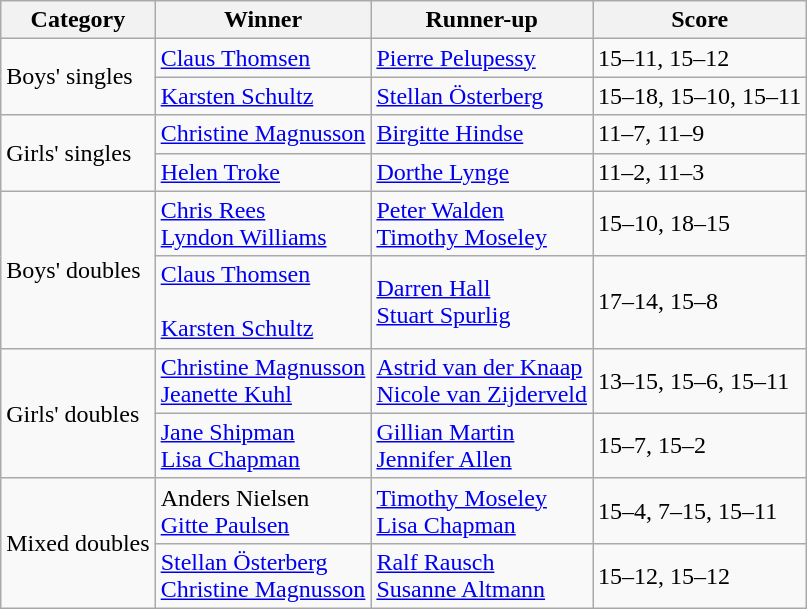<table class="wikitable">
<tr>
<th>Category</th>
<th>Winner</th>
<th>Runner-up</th>
<th>Score</th>
</tr>
<tr>
<td rowspan=2>Boys' singles</td>
<td> <a href='#'>Claus Thomsen</a></td>
<td> <a href='#'>Pierre Pelupessy</a></td>
<td>15–11, 15–12</td>
</tr>
<tr>
<td> <a href='#'>Karsten Schultz</a></td>
<td> <a href='#'>Stellan Österberg</a></td>
<td>15–18, 15–10, 15–11</td>
</tr>
<tr>
<td rowspan=2>Girls' singles</td>
<td> <a href='#'>Christine Magnusson</a></td>
<td> <a href='#'>Birgitte Hindse</a></td>
<td>11–7, 11–9</td>
</tr>
<tr>
<td> <a href='#'>Helen Troke</a></td>
<td> <a href='#'>Dorthe Lynge</a></td>
<td>11–2, 11–3</td>
</tr>
<tr>
<td rowspan=2>Boys' doubles</td>
<td> <a href='#'>Chris Rees</a><br> <a href='#'>Lyndon Williams</a></td>
<td> <a href='#'>Peter Walden</a><br> <a href='#'>Timothy Moseley</a></td>
<td>15–10, 18–15</td>
</tr>
<tr>
<td> <a href='#'>Claus Thomsen</a><br><br> <a href='#'>Karsten Schultz</a></td>
<td> <a href='#'>Darren Hall</a><br> <a href='#'>Stuart Spurlig</a></td>
<td>17–14, 15–8</td>
</tr>
<tr>
<td rowspan=2>Girls' doubles</td>
<td> <a href='#'>Christine Magnusson</a><br>  <a href='#'>Jeanette Kuhl</a></td>
<td> <a href='#'>Astrid van der Knaap</a><br> <a href='#'>Nicole van Zijderveld</a></td>
<td>13–15, 15–6, 15–11</td>
</tr>
<tr>
<td> <a href='#'>Jane Shipman</a><br> <a href='#'>Lisa Chapman</a></td>
<td> <a href='#'>Gillian Martin</a><br> <a href='#'>Jennifer Allen</a></td>
<td>15–7, 15–2</td>
</tr>
<tr>
<td rowspan=2>Mixed doubles</td>
<td> Anders Nielsen<br> <a href='#'>Gitte Paulsen</a></td>
<td> <a href='#'>Timothy Moseley</a><br> <a href='#'>Lisa Chapman</a></td>
<td>15–4, 7–15, 15–11</td>
</tr>
<tr>
<td> <a href='#'>Stellan Österberg</a><br> <a href='#'>Christine Magnusson</a></td>
<td> <a href='#'>Ralf Rausch</a><br> <a href='#'>Susanne Altmann</a></td>
<td>15–12, 15–12</td>
</tr>
</table>
